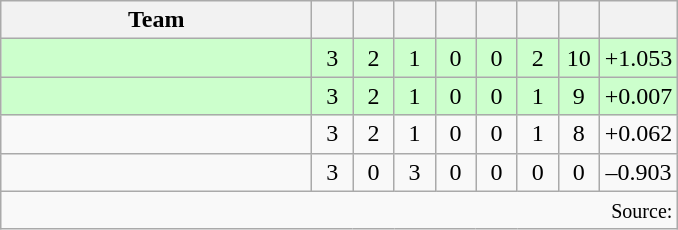<table class="wikitable" style="text-align:center">
<tr>
<th width=200>Team</th>
<th width=20></th>
<th width=20></th>
<th width=20></th>
<th width=20></th>
<th width=20></th>
<th width=20></th>
<th width=20></th>
<th width=45></th>
</tr>
<tr style="background:#cfc">
<td style="text-align:left;"></td>
<td>3</td>
<td>2</td>
<td>1</td>
<td>0</td>
<td>0</td>
<td>2</td>
<td>10</td>
<td>+1.053</td>
</tr>
<tr style="background:#cfc">
<td style="text-align:left;"></td>
<td>3</td>
<td>2</td>
<td>1</td>
<td>0</td>
<td>0</td>
<td>1</td>
<td>9</td>
<td>+0.007</td>
</tr>
<tr>
<td style="text-align:left;"></td>
<td>3</td>
<td>2</td>
<td>1</td>
<td>0</td>
<td>0</td>
<td>1</td>
<td>8</td>
<td>+0.062</td>
</tr>
<tr>
<td style="text-align:left;"></td>
<td>3</td>
<td>0</td>
<td>3</td>
<td>0</td>
<td>0</td>
<td>0</td>
<td>0</td>
<td>–0.903</td>
</tr>
<tr>
<td colspan="9" style="text-align:right;"><small>Source: </small></td>
</tr>
</table>
